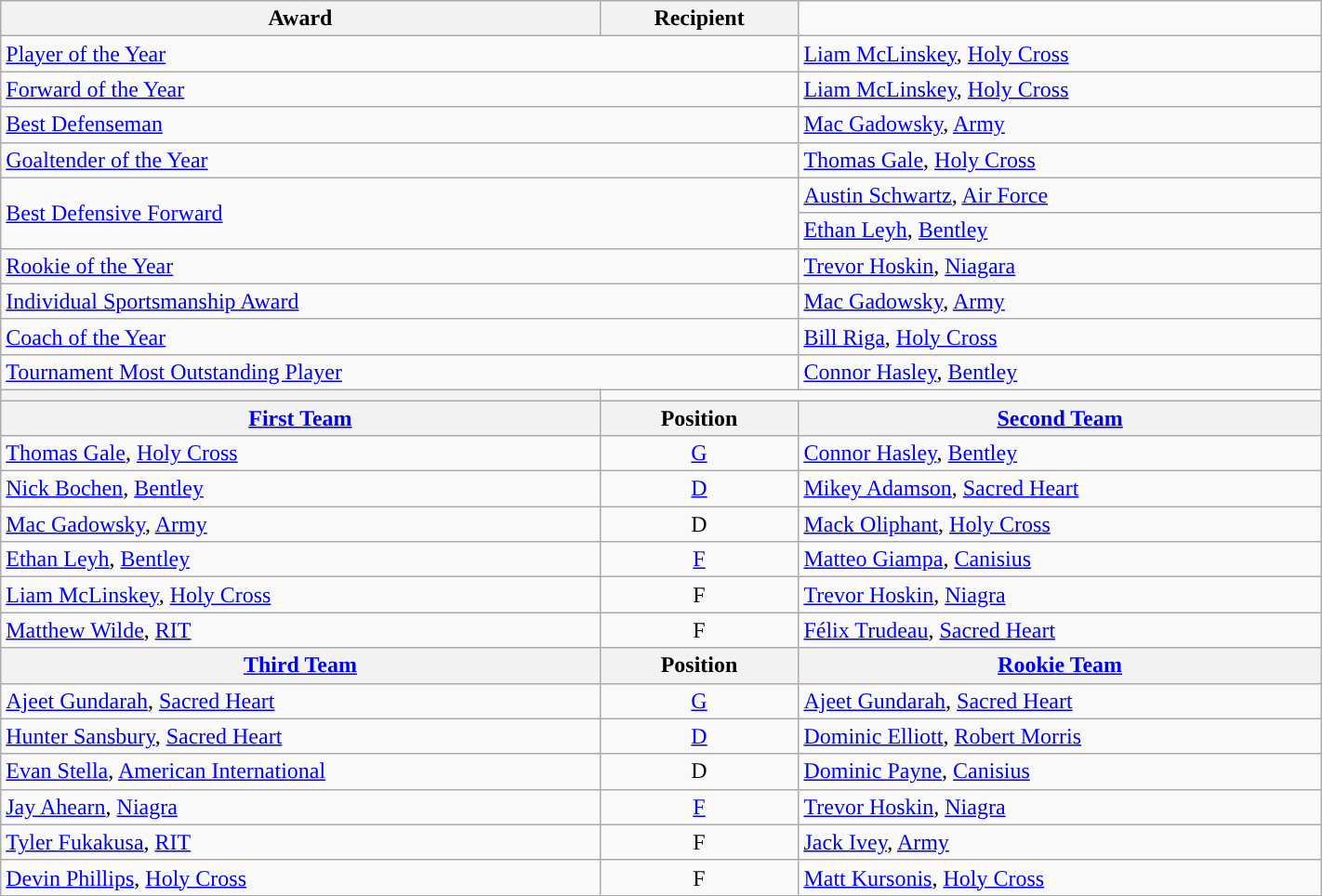<table class="wikitable" width=75%>
<tr>
<th>Award</th>
<th>Recipient</th>
</tr>
<tr>
<td colspan=2><a href='#'>Player of the Year</a></td>
<td><a href='#'>Liam McLinskey</a>, <a href='#'>Holy Cross</a></td>
</tr>
<tr>
<td colspan=2><a href='#'>Forward of the Year</a></td>
<td><a href='#'>Liam McLinskey</a>, <a href='#'>Holy Cross</a></td>
</tr>
<tr>
<td colspan=2><a href='#'>Best Defenseman</a></td>
<td><a href='#'>Mac Gadowsky</a>, <a href='#'>Army</a></td>
</tr>
<tr>
<td colspan=2><a href='#'>Goaltender of the Year</a></td>
<td><a href='#'>Thomas Gale</a>, <a href='#'>Holy Cross</a></td>
</tr>
<tr>
<td rowspan=2, colspan=2><a href='#'>Best Defensive Forward</a></td>
<td><a href='#'>Austin Schwartz</a>, <a href='#'>Air Force</a></td>
</tr>
<tr>
<td><a href='#'>Ethan Leyh</a>, <a href='#'>Bentley</a></td>
</tr>
<tr>
<td colspan=2><a href='#'>Rookie of the Year</a></td>
<td><a href='#'>Trevor Hoskin</a>, <a href='#'>Niagara</a></td>
</tr>
<tr>
<td colspan=2><a href='#'>Individual Sportsmanship Award</a></td>
<td><a href='#'>Mac Gadowsky</a>, <a href='#'>Army</a></td>
</tr>
<tr>
<td colspan=2><a href='#'>Coach of the Year</a></td>
<td><a href='#'>Bill Riga</a>, <a href='#'>Holy Cross</a></td>
</tr>
<tr>
<td colspan=2><a href='#'>Tournament Most Outstanding Player</a></td>
<td><a href='#'>Connor Hasley</a>, <a href='#'>Bentley</a></td>
</tr>
<tr>
<th><a href='#'></a></th>
</tr>
<tr>
<th><a href='#'>First Team</a></th>
<th>  Position  </th>
<th><a href='#'>Second Team</a></th>
</tr>
<tr>
<td><a href='#'>Thomas Gale</a>, <a href='#'>Holy Cross</a></td>
<td align=center><a href='#'>G</a></td>
<td><a href='#'>Connor Hasley</a>, <a href='#'>Bentley</a></td>
</tr>
<tr>
<td><a href='#'>Nick Bochen</a>, <a href='#'>Bentley</a></td>
<td align=center><a href='#'>D</a></td>
<td><a href='#'>Mikey Adamson</a>, <a href='#'>Sacred Heart</a></td>
</tr>
<tr>
<td><a href='#'>Mac Gadowsky</a>, <a href='#'>Army</a></td>
<td align=center>D</td>
<td><a href='#'>Mack Oliphant</a>, <a href='#'>Holy Cross</a></td>
</tr>
<tr>
<td><a href='#'>Ethan Leyh</a>, <a href='#'>Bentley</a></td>
<td align=center><a href='#'>F</a></td>
<td><a href='#'>Matteo Giampa</a>, <a href='#'>Canisius</a></td>
</tr>
<tr>
<td><a href='#'>Liam McLinskey</a>, <a href='#'>Holy Cross</a></td>
<td align=center>F</td>
<td><a href='#'>Trevor Hoskin</a>, <a href='#'>Niagra</a></td>
</tr>
<tr>
<td><a href='#'>Matthew Wilde</a>, <a href='#'>RIT</a></td>
<td align=center>F</td>
<td><a href='#'>Félix Trudeau</a>, <a href='#'>Sacred Heart</a></td>
</tr>
<tr>
<th><a href='#'>Third Team</a></th>
<th>  Position  </th>
<th><a href='#'>Rookie Team</a></th>
</tr>
<tr>
<td><a href='#'>Ajeet Gundarah</a>, <a href='#'>Sacred Heart</a></td>
<td align=center><a href='#'>G</a></td>
<td><a href='#'>Ajeet Gundarah</a>, <a href='#'>Sacred Heart</a></td>
</tr>
<tr>
<td><a href='#'>Hunter Sansbury</a>, <a href='#'>Sacred Heart</a></td>
<td align=center><a href='#'>D</a></td>
<td><a href='#'>Dominic Elliott</a>, <a href='#'>Robert Morris</a></td>
</tr>
<tr>
<td><a href='#'>Evan Stella</a>, <a href='#'>American International</a></td>
<td align=center>D</td>
<td><a href='#'>Dominic Payne</a>, <a href='#'>Canisius</a></td>
</tr>
<tr>
<td><a href='#'>Jay Ahearn</a>, <a href='#'>Niagra</a></td>
<td align=center><a href='#'>F</a></td>
<td><a href='#'>Trevor Hoskin</a>, <a href='#'>Niagra</a></td>
</tr>
<tr>
<td><a href='#'>Tyler Fukakusa</a>, <a href='#'>RIT</a></td>
<td align=center>F</td>
<td><a href='#'>Jack Ivey</a>, <a href='#'>Army</a></td>
</tr>
<tr>
<td><a href='#'>Devin Phillips</a>, <a href='#'>Holy Cross</a></td>
<td align=center>F</td>
<td><a href='#'>Matt Kursonis</a>, <a href='#'>Holy Cross</a></td>
</tr>
</table>
